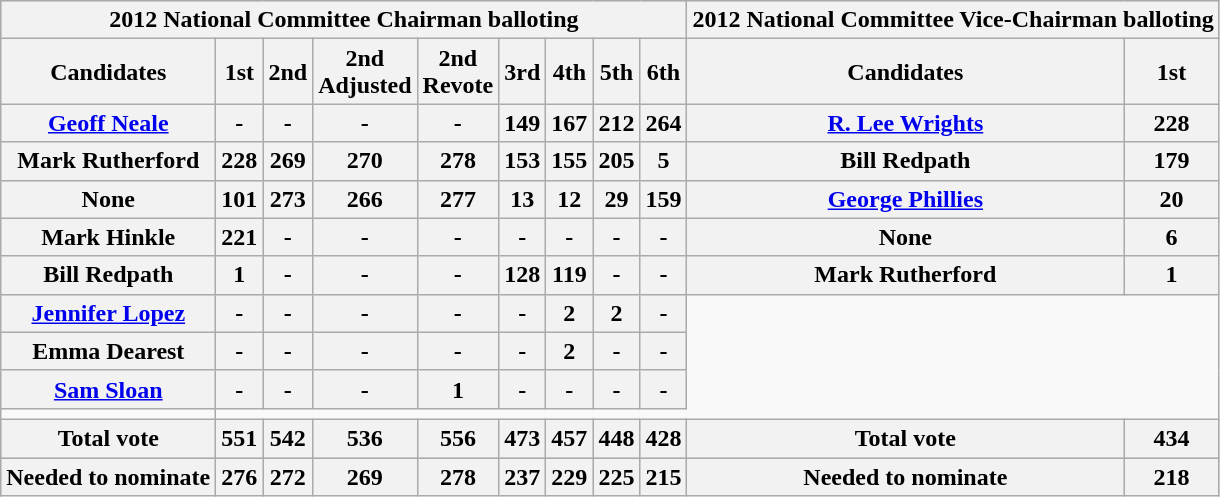<table class="wikitable" style="text-align:center">
<tr style="background:lightgrey;">
<th colspan="9">2012 National Committee Chairman balloting</th>
<th colspan="2">2012 National Committee Vice-Chairman balloting</th>
</tr>
<tr>
<th>Candidates</th>
<th>1st</th>
<th>2nd</th>
<th>2nd<br>Adjusted</th>
<th>2nd<br>Revote</th>
<th>3rd</th>
<th>4th</th>
<th>5th</th>
<th>6th</th>
<th>Candidates</th>
<th>1st</th>
</tr>
<tr>
<th><a href='#'>Geoff Neale</a></th>
<th>-</th>
<th>-</th>
<th>-</th>
<th>-</th>
<th>149</th>
<th>167</th>
<th>212</th>
<th>264</th>
<th><a href='#'>R. Lee Wrights</a></th>
<th>228</th>
</tr>
<tr>
<th>Mark Rutherford</th>
<th>228</th>
<th>269</th>
<th>270</th>
<th>278</th>
<th>153</th>
<th>155</th>
<th>205</th>
<th>5</th>
<th>Bill Redpath</th>
<th>179</th>
</tr>
<tr>
<th>None</th>
<th>101</th>
<th>273</th>
<th>266</th>
<th>277</th>
<th>13</th>
<th>12</th>
<th>29</th>
<th>159</th>
<th><a href='#'>George Phillies</a></th>
<th>20</th>
</tr>
<tr>
<th>Mark Hinkle</th>
<th>221</th>
<th>-</th>
<th>-</th>
<th>-</th>
<th>-</th>
<th>-</th>
<th>-</th>
<th>-</th>
<th>None</th>
<th>6</th>
</tr>
<tr>
<th>Bill Redpath</th>
<th>1</th>
<th>-</th>
<th>-</th>
<th>-</th>
<th>128</th>
<th>119</th>
<th>-</th>
<th>-</th>
<th>Mark Rutherford</th>
<th>1</th>
</tr>
<tr>
<th><a href='#'>Jennifer Lopez</a></th>
<th>-</th>
<th>-</th>
<th>-</th>
<th>-</th>
<th>-</th>
<th>2</th>
<th>2</th>
<th>-</th>
</tr>
<tr>
<th>Emma Dearest</th>
<th>-</th>
<th>-</th>
<th>-</th>
<th>-</th>
<th>-</th>
<th>2</th>
<th>-</th>
<th>-</th>
</tr>
<tr>
<th><a href='#'>Sam Sloan</a></th>
<th>-</th>
<th>-</th>
<th>-</th>
<th>1</th>
<th>-</th>
<th>-</th>
<th>-</th>
<th>-</th>
</tr>
<tr>
<td></td>
</tr>
<tr style="background:lightgrey;">
<th>Total vote</th>
<th>551</th>
<th>542</th>
<th>536</th>
<th>556</th>
<th>473</th>
<th>457</th>
<th>448</th>
<th>428</th>
<th>Total vote</th>
<th>434</th>
</tr>
<tr style="background:lightgrey;">
<th>Needed to nominate</th>
<th>276</th>
<th>272</th>
<th>269</th>
<th>278</th>
<th>237</th>
<th>229</th>
<th>225</th>
<th>215</th>
<th>Needed to nominate</th>
<th>218</th>
</tr>
</table>
